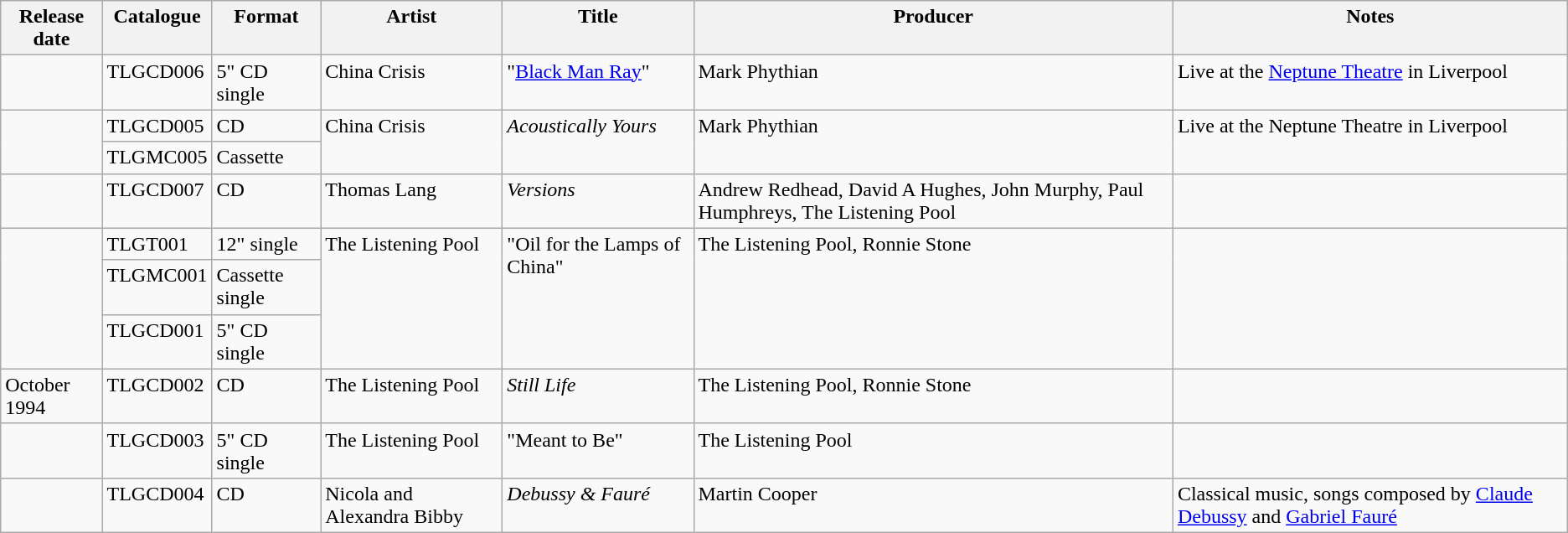<table class="wikitable">
<tr>
<th align="left" valign="top">Release date</th>
<th align="left" valign="top">Catalogue</th>
<th align="left" valign="top">Format</th>
<th align="left" valign="top">Artist</th>
<th align="left" valign="top">Title</th>
<th align="left" valign="top">Producer</th>
<th align="left" valign="top">Notes</th>
</tr>
<tr>
<td align="left" valign="top"></td>
<td align="left" valign="top">TLGCD006</td>
<td align="left" valign="top">5" CD single</td>
<td align="left" valign="top">China Crisis</td>
<td align="left" valign="top">"<a href='#'>Black Man Ray</a>"</td>
<td align="left" valign="top">Mark Phythian</td>
<td align="left" valign="top">Live at the <a href='#'>Neptune Theatre</a> in Liverpool</td>
</tr>
<tr>
<td rowspan="2" align="left" valign="top"></td>
<td align="left" valign="top">TLGCD005</td>
<td align="left" valign="top">CD</td>
<td rowspan="2" align="left" valign="top">China Crisis</td>
<td rowspan="2" align="left" valign="top"><em>Acoustically Yours</em></td>
<td rowspan="2" align="left" valign="top">Mark Phythian</td>
<td rowspan="2" align="left" valign="top">Live at the Neptune Theatre in Liverpool</td>
</tr>
<tr>
<td align="left" valign="top">TLGMC005</td>
<td align="left" valign="top">Cassette</td>
</tr>
<tr>
<td align="left" valign="top"></td>
<td align="left" valign="top">TLGCD007</td>
<td align="left" valign="top">CD</td>
<td align="left" valign="top">Thomas Lang</td>
<td align="left" valign="top"><em>Versions</em></td>
<td align="left" valign="top">Andrew Redhead, David A Hughes, John Murphy, Paul Humphreys, The Listening Pool</td>
<td align="left" valign="top"></td>
</tr>
<tr>
<td rowspan="3" align="left" valign="top"></td>
<td align="left" valign="top">TLGT001</td>
<td align="left" valign="top">12" single</td>
<td rowspan="3" align="left" valign="top">The Listening Pool</td>
<td rowspan="3" align="left" valign="top">"Oil for the Lamps of China"</td>
<td rowspan="3" align="left" valign="top">The Listening Pool, Ronnie Stone</td>
<td rowspan="3" align="left" valign="top"></td>
</tr>
<tr>
<td align="left" valign="top">TLGMC001</td>
<td align="left" valign="top">Cassette single</td>
</tr>
<tr>
<td align="left" valign="top">TLGCD001</td>
<td align="left" valign="top">5" CD single</td>
</tr>
<tr>
<td align="left" valign="top">October 1994</td>
<td align="left" valign="top">TLGCD002</td>
<td align="left" valign="top">CD</td>
<td align="left" valign="top">The Listening Pool</td>
<td align="left" valign="top"><em>Still Life</em></td>
<td align="left" valign="top">The Listening Pool, Ronnie Stone</td>
<td align="left" valign="top"></td>
</tr>
<tr>
<td align="left" valign="top"></td>
<td align="left" valign="top">TLGCD003</td>
<td align="left" valign="top">5" CD single</td>
<td align="left" valign="top">The Listening Pool</td>
<td align="left" valign="top">"Meant to Be"</td>
<td align="left" valign="top">The Listening Pool</td>
<td align="left" valign="top"></td>
</tr>
<tr>
<td align="left" valign="top"></td>
<td align="left" valign="top">TLGCD004</td>
<td align="left" valign="top">CD</td>
<td align="left" valign="top">Nicola and Alexandra Bibby</td>
<td align="left" valign="top"><em>Debussy & Fauré</em></td>
<td align="left" valign="top">Martin Cooper</td>
<td align="left" valign="top">Classical music, songs composed by <a href='#'>Claude Debussy</a> and <a href='#'>Gabriel Fauré</a></td>
</tr>
</table>
